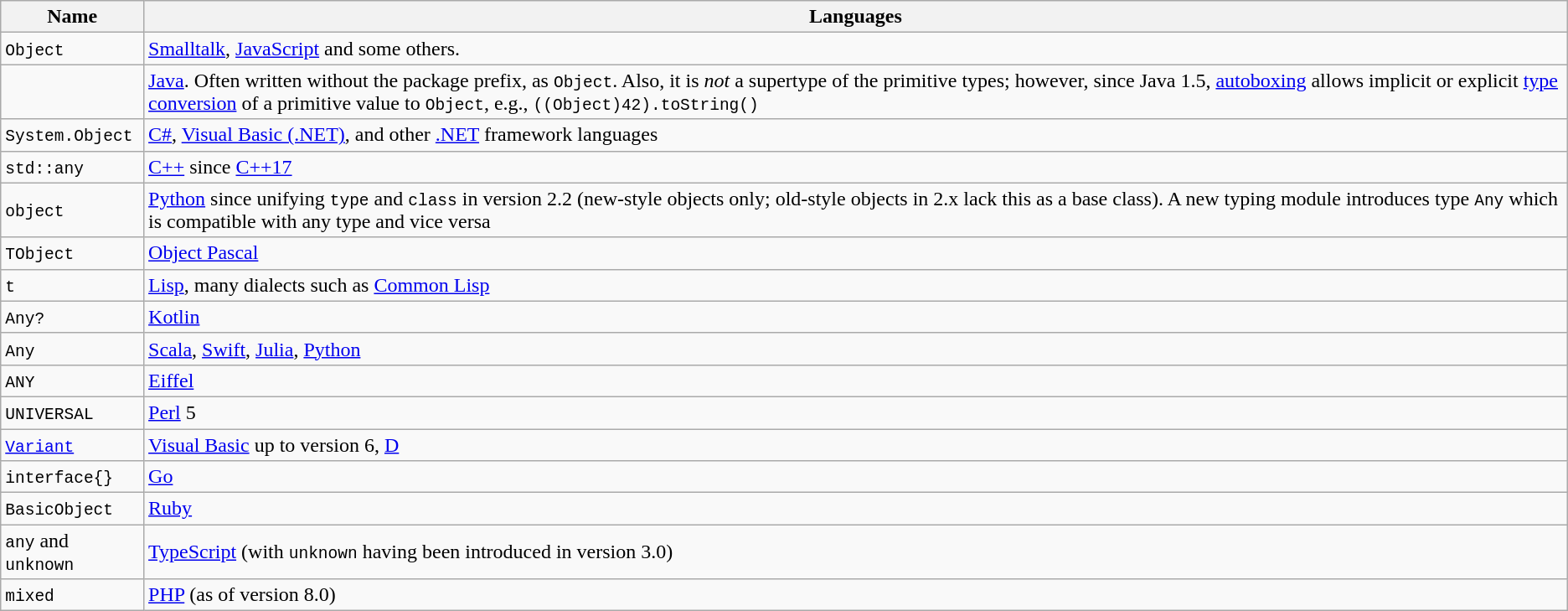<table class="wikitable sortable">
<tr>
<th>Name</th>
<th>Languages</th>
</tr>
<tr>
<td><code>Object</code></td>
<td><a href='#'>Smalltalk</a>, <a href='#'>JavaScript</a> and some others.</td>
</tr>
<tr>
<td></td>
<td><a href='#'>Java</a>. Often written without the package prefix, as <code>Object</code>. Also, it is <em>not</em> a supertype of the primitive types; however, since Java 1.5, <a href='#'>autoboxing</a> allows implicit or explicit <a href='#'>type conversion</a> of a primitive value to <code>Object</code>, e.g., <code>((Object)42).toString()</code></td>
</tr>
<tr>
<td><code>System.Object</code></td>
<td><a href='#'>C#</a>, <a href='#'>Visual Basic (.NET)</a>, and other <a href='#'>.NET</a> framework languages</td>
</tr>
<tr>
<td><code>std::any</code></td>
<td><a href='#'>C++</a> since <a href='#'>C++17</a></td>
</tr>
<tr>
<td><code>object</code></td>
<td><a href='#'>Python</a> since unifying <code>type</code> and <code>class</code> in version 2.2 (new-style objects only; old-style objects in 2.x lack this as a base class). A new typing module introduces type <code>Any</code> which is compatible with any type and vice versa</td>
</tr>
<tr>
<td><code>TObject</code></td>
<td><a href='#'>Object Pascal</a></td>
</tr>
<tr>
<td><code>t</code></td>
<td><a href='#'>Lisp</a>, many dialects such as <a href='#'>Common Lisp</a></td>
</tr>
<tr>
<td><code>Any?</code></td>
<td><a href='#'>Kotlin</a></td>
</tr>
<tr>
<td><code>Any</code></td>
<td><a href='#'>Scala</a>, <a href='#'>Swift</a>, <a href='#'>Julia</a>, <a href='#'>Python</a></td>
</tr>
<tr>
<td><code>ANY</code></td>
<td><a href='#'>Eiffel</a></td>
</tr>
<tr>
<td><code>UNIVERSAL</code></td>
<td><a href='#'>Perl</a> 5</td>
</tr>
<tr>
<td><code><a href='#'>Variant</a></code></td>
<td><a href='#'>Visual Basic</a> up to version 6, <a href='#'>D</a></td>
</tr>
<tr>
<td><code>interface{}</code></td>
<td><a href='#'>Go</a></td>
</tr>
<tr>
<td><code>BasicObject</code></td>
<td><a href='#'>Ruby</a></td>
</tr>
<tr>
<td><code>any</code> and <code>unknown</code></td>
<td><a href='#'>TypeScript</a> (with <code>unknown</code> having been introduced in version 3.0)</td>
</tr>
<tr>
<td><code>mixed</code></td>
<td><a href='#'>PHP</a> (as of version 8.0)</td>
</tr>
</table>
